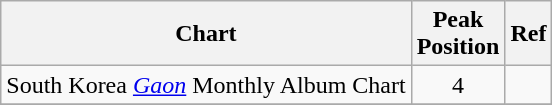<table class="wikitable sortable">
<tr>
<th>Chart</th>
<th>Peak<br>Position</th>
<th>Ref</th>
</tr>
<tr>
<td>South Korea <em><a href='#'>Gaon</a></em> Monthly Album Chart</td>
<td align="center">4</td>
<td></td>
</tr>
<tr>
</tr>
</table>
